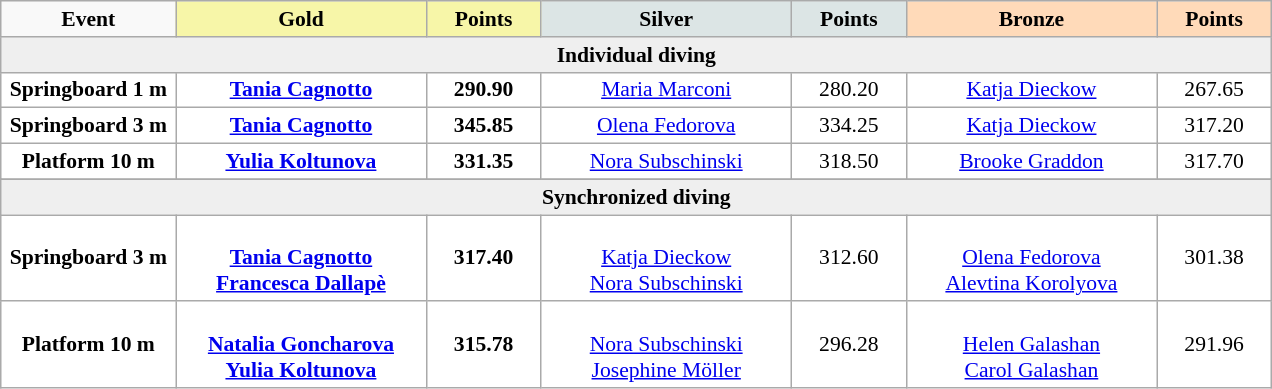<table class="wikitable" border="1" style="text-align: center; font-size: 90%; border: gray solid 1px; border-collapse: collapse;">
<tr>
<td ! width=110><strong>Event</strong></td>
<td width=160 bgcolor="F7F6A8"> <strong>Gold</strong></td>
<td width=70 bgcolor="F7F6A8"><strong>Points</strong></td>
<td width=160 bgcolor="DCE5E5"> <strong>Silver</strong></td>
<td width=70 bgcolor="DCE5E5"><strong>Points</strong></td>
<td width=160 bgcolor="FFDAB9"> <strong>Bronze</strong></td>
<td width=70 bgcolor="FFDAB9"><strong>Points</strong></td>
</tr>
<tr bgcolor="#EFEFEF" align="center">
<td colspan="7"><strong>Individual diving</strong></td>
</tr>
<tr align=center bgcolor="#FFFFFF">
<td><strong>Springboard 1 m</strong></td>
<td> <strong><a href='#'>Tania Cagnotto</a></strong></td>
<td><strong>290.90</strong></td>
<td> <a href='#'>Maria Marconi</a></td>
<td>280.20</td>
<td> <a href='#'>Katja Dieckow</a></td>
<td>267.65</td>
</tr>
<tr align="center" bgcolor="#FFFFFF">
<td><strong>Springboard 3 m</strong></td>
<td> <strong><a href='#'>Tania Cagnotto</a></strong></td>
<td><strong>345.85</strong></td>
<td> <a href='#'>Olena Fedorova</a></td>
<td>334.25</td>
<td> <a href='#'>Katja Dieckow</a></td>
<td>317.20</td>
</tr>
<tr align="center" bgcolor="#FFFFFF">
<td><strong>Platform 10 m</strong></td>
<td> <strong><a href='#'>Yulia Koltunova</a></strong></td>
<td><strong>331.35</strong></td>
<td> <a href='#'>Nora Subschinski</a></td>
<td>318.50</td>
<td> <a href='#'>Brooke Graddon</a></td>
<td>317.70</td>
</tr>
<tr align="center" bgcolor="DFDFDF">
</tr>
<tr bgcolor="#EFEFEF" align="center">
<td colspan="7"><strong>Synchronized diving</strong></td>
</tr>
<tr align="center" bgcolor="#FFFFFF">
<td><strong>Springboard 3 m</strong></td>
<td><strong></strong><br><strong><a href='#'>Tania Cagnotto</a><br><a href='#'>Francesca Dallapè</a></strong></td>
<td><strong>317.40</strong></td>
<td><br><a href='#'>Katja Dieckow</a><br><a href='#'>Nora Subschinski</a></td>
<td>312.60</td>
<td><br><a href='#'>Olena Fedorova</a><br><a href='#'>Alevtina Korolyova</a></td>
<td>301.38</td>
</tr>
<tr align="center" bgcolor="#FFFFFF">
<td><strong>Platform 10 m</strong></td>
<td><strong></strong><br><strong><a href='#'>Natalia Goncharova</a><br><a href='#'>Yulia Koltunova</a></strong></td>
<td><strong>315.78</strong></td>
<td><br><a href='#'>Nora Subschinski</a><br><a href='#'>Josephine Möller</a></td>
<td>296.28</td>
<td><br><a href='#'>Helen Galashan</a><br><a href='#'>Carol Galashan</a></td>
<td>291.96</td>
</tr>
</table>
